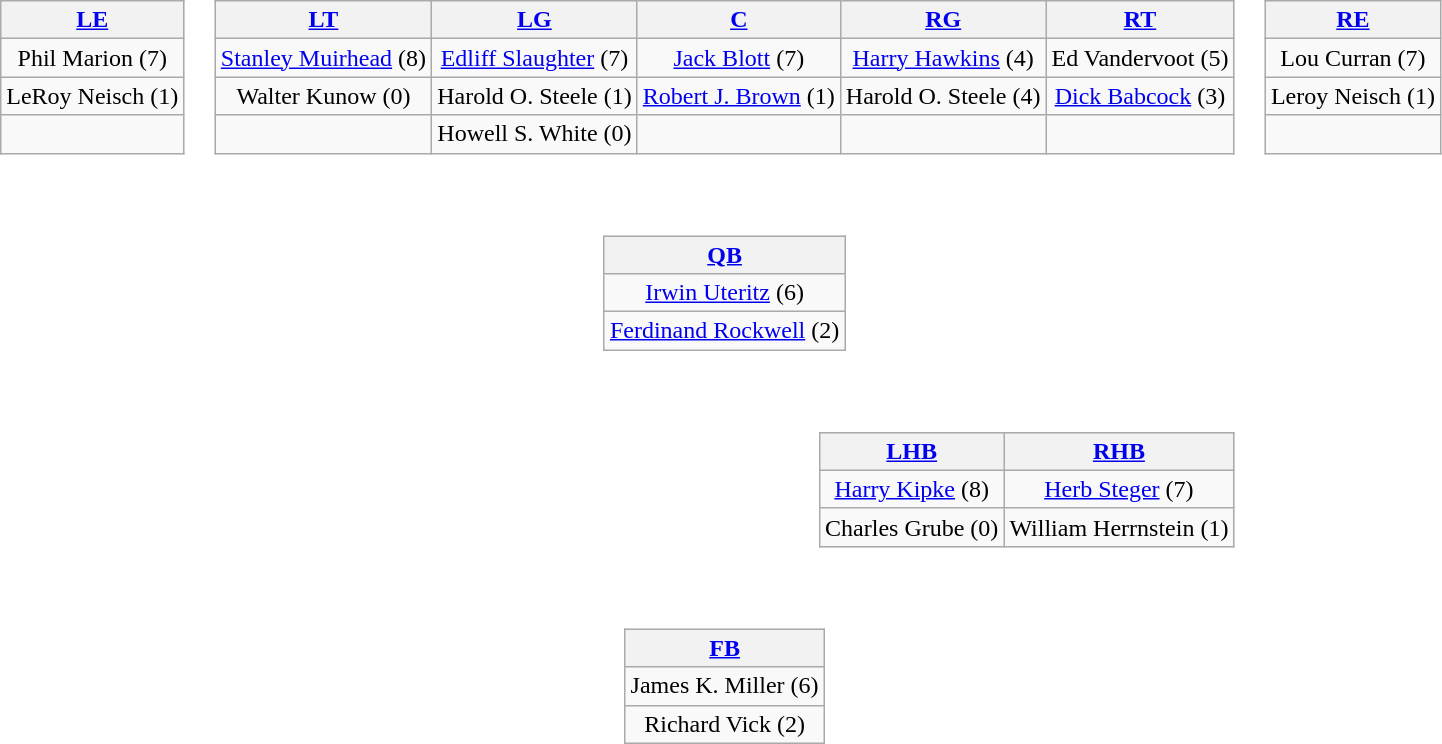<table>
<tr>
<td style="text-align:center;"><br><table style="width:100%">
<tr>
<td align="left"><br><table class="wikitable" style="text-align:center">
<tr>
<th><a href='#'>LE</a></th>
</tr>
<tr>
<td>Phil Marion (7)</td>
</tr>
<tr>
<td>LeRoy Neisch (1)</td>
</tr>
<tr>
<td> </td>
</tr>
</table>
</td>
<td><br><table class="wikitable" style="text-align:center">
<tr>
<th><a href='#'>LT</a></th>
<th><a href='#'>LG</a></th>
<th><a href='#'>C</a></th>
<th><a href='#'>RG</a></th>
<th><a href='#'>RT</a></th>
</tr>
<tr>
<td><a href='#'>Stanley Muirhead</a> (8)</td>
<td><a href='#'>Edliff Slaughter</a> (7)</td>
<td><a href='#'>Jack Blott</a> (7)</td>
<td><a href='#'>Harry Hawkins</a> (4)</td>
<td>Ed Vandervoot (5)</td>
</tr>
<tr>
<td>Walter Kunow (0)</td>
<td>Harold O. Steele (1)</td>
<td><a href='#'>Robert J. Brown</a> (1)</td>
<td>Harold O. Steele (4)</td>
<td><a href='#'>Dick Babcock</a> (3)</td>
</tr>
<tr>
<td></td>
<td>Howell S. White (0)</td>
<td></td>
<td></td>
</tr>
</table>
</td>
<td align="right"><br><table class="wikitable" style="text-align:center">
<tr>
<th><a href='#'>RE</a></th>
</tr>
<tr>
<td>Lou Curran (7)</td>
</tr>
<tr>
<td>Leroy Neisch (1)</td>
</tr>
<tr>
<td> </td>
</tr>
</table>
</td>
</tr>
<tr>
<td></td>
<td align="center"><br><table class="wikitable" style="text-align:center">
<tr>
<th><a href='#'>QB</a></th>
</tr>
<tr>
<td><a href='#'>Irwin Uteritz</a> (6)</td>
</tr>
<tr>
<td><a href='#'>Ferdinand Rockwell</a> (2)</td>
</tr>
</table>
</td>
</tr>
<tr>
<td></td>
<td align="right"><br><table class="wikitable" style="text-align:center">
<tr>
<th><a href='#'>LHB</a></th>
<th><a href='#'>RHB</a></th>
</tr>
<tr>
<td><a href='#'>Harry Kipke</a> (8)</td>
<td><a href='#'>Herb Steger</a> (7)</td>
</tr>
<tr>
<td>Charles Grube (0)</td>
<td>William Herrnstein (1)</td>
</tr>
</table>
</td>
</tr>
<tr>
<td></td>
<td align="center"><br><table class="wikitable" style="text-align:center">
<tr>
<th><a href='#'>FB</a></th>
</tr>
<tr>
<td>James K. Miller (6)</td>
</tr>
<tr>
<td>Richard Vick (2)</td>
</tr>
</table>
</td>
</tr>
</table>
</td>
</tr>
<tr>
<td style="height:3em"></td>
</tr>
<tr>
<td style="text-align:center;"></td>
</tr>
<tr>
</tr>
</table>
